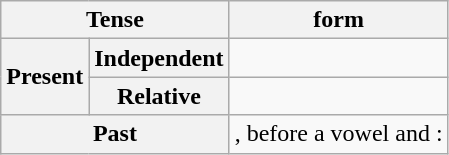<table class="wikitable">
<tr>
<th colspan="2">Tense</th>
<th>form</th>
</tr>
<tr>
<th rowspan="2">Present</th>
<th>Independent</th>
<td></td>
</tr>
<tr>
<th>Relative</th>
<td></td>
</tr>
<tr>
<th colspan="2">Past</th>
<td>, before a vowel and : </td>
</tr>
</table>
